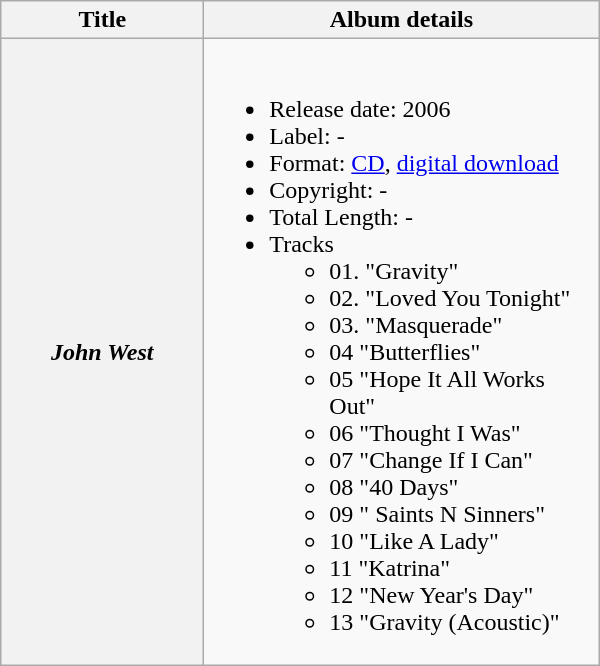<table class="wikitable">
<tr>
<th scope="col" style="width:8em;">Title</th>
<th scope="col" style="width:16em;">Album details</th>
</tr>
<tr>
<th scope="row"><em>John West</em></th>
<td><br><ul><li>Release date: 2006</li><li>Label: -</li><li>Format: <a href='#'>CD</a>, <a href='#'>digital download</a></li><li>Copyright: -</li><li>Total Length: -</li><li>Tracks<ul><li>01. "Gravity"</li><li>02. "Loved You Tonight"</li><li>03. "Masquerade"</li><li>04  "Butterflies"</li><li>05  "Hope It All Works Out"</li><li>06  "Thought I Was"</li><li>07  "Change If I Can"</li><li>08  "40 Days"</li><li>09  " Saints N Sinners"</li><li>10  "Like A Lady"</li><li>11  "Katrina"</li><li>12  "New Year's Day"</li><li>13  "Gravity (Acoustic)"</li></ul></li></ul></td>
</tr>
</table>
